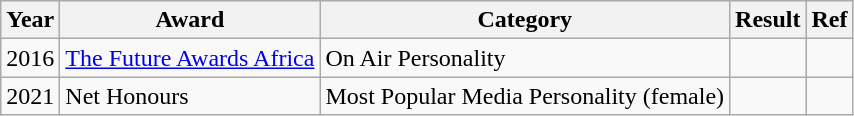<table class="wikitable">
<tr>
<th>Year</th>
<th>Award</th>
<th>Category</th>
<th>Result</th>
<th>Ref</th>
</tr>
<tr>
<td>2016</td>
<td><a href='#'>The Future Awards Africa</a></td>
<td>On Air Personality</td>
<td></td>
<td></td>
</tr>
<tr>
<td>2021</td>
<td>Net Honours</td>
<td>Most Popular Media Personality (female)</td>
<td></td>
<td></td>
</tr>
</table>
